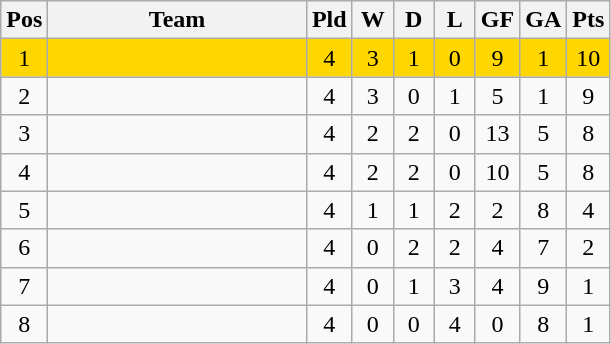<table class="wikitable" style="text-align: center;">
<tr>
<th width="20">Pos</th>
<th width="165">Team</th>
<th width="20">Pld</th>
<th width="20">W</th>
<th width="20">D</th>
<th width="20">L</th>
<th width="20">GF</th>
<th width="20">GA</th>
<th width="20">Pts</th>
</tr>
<tr style="background-color:GOLD;">
<td>1</td>
<td style="text-align:left;"></td>
<td>4</td>
<td>3</td>
<td>1</td>
<td>0</td>
<td>9</td>
<td>1</td>
<td>10</td>
</tr>
<tr>
<td>2</td>
<td style="text-align:left;"></td>
<td>4</td>
<td>3</td>
<td>0</td>
<td>1</td>
<td>5</td>
<td>1</td>
<td>9</td>
</tr>
<tr>
<td>3</td>
<td style="text-align:left;"></td>
<td>4</td>
<td>2</td>
<td>2</td>
<td>0</td>
<td>13</td>
<td>5</td>
<td>8</td>
</tr>
<tr>
<td>4</td>
<td style="text-align:left;"></td>
<td>4</td>
<td>2</td>
<td>2</td>
<td>0</td>
<td>10</td>
<td>5</td>
<td>8</td>
</tr>
<tr>
<td>5</td>
<td style="text-align:left;"></td>
<td>4</td>
<td>1</td>
<td>1</td>
<td>2</td>
<td>2</td>
<td>8</td>
<td>4</td>
</tr>
<tr>
<td>6</td>
<td style="text-align:left;"></td>
<td>4</td>
<td>0</td>
<td>2</td>
<td>2</td>
<td>4</td>
<td>7</td>
<td>2</td>
</tr>
<tr>
<td>7</td>
<td style="text-align:left;"></td>
<td>4</td>
<td>0</td>
<td>1</td>
<td>3</td>
<td>4</td>
<td>9</td>
<td>1</td>
</tr>
<tr>
<td>8</td>
<td style="text-align:left;"></td>
<td>4</td>
<td>0</td>
<td>0</td>
<td>4</td>
<td>0</td>
<td>8</td>
<td>1</td>
</tr>
</table>
